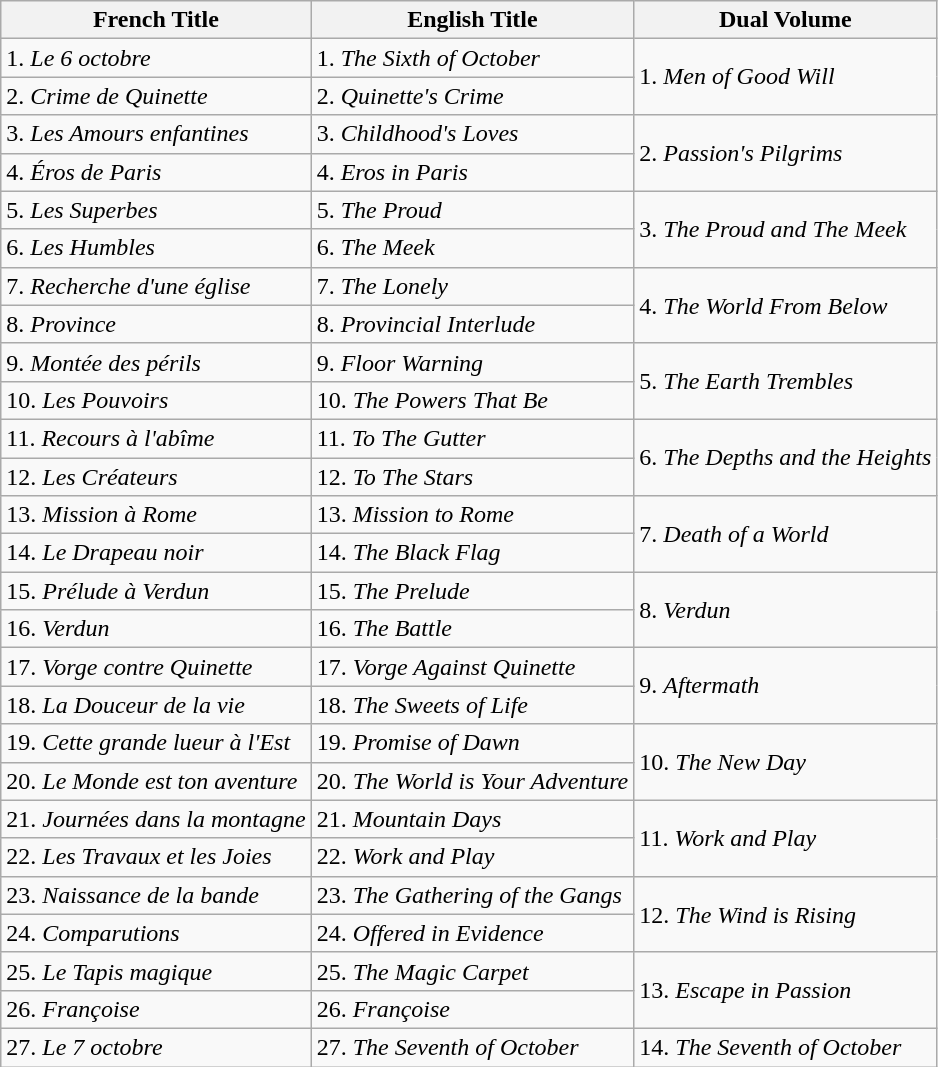<table class="wikitable">
<tr>
<th>French Title</th>
<th>English Title</th>
<th>Dual Volume</th>
</tr>
<tr>
<td>1. <em>Le 6 octobre</em></td>
<td>1. <em>The Sixth of October</em></td>
<td rowspan=2>1. <em>Men of Good Will</em></td>
</tr>
<tr>
<td>2. <em>Crime de Quinette</em></td>
<td>2. <em>Quinette's Crime</em></td>
</tr>
<tr>
<td>3. <em>Les Amours enfantines</em></td>
<td>3. <em>Childhood's Loves</em></td>
<td rowspan=2>2. <em>Passion's Pilgrims</em></td>
</tr>
<tr>
<td>4. <em>Éros de Paris</em></td>
<td>4. <em>Eros in Paris</em></td>
</tr>
<tr>
<td>5. <em>Les Superbes</em></td>
<td>5. <em>The Proud</em></td>
<td rowspan=2>3. <em>The Proud and The Meek</em></td>
</tr>
<tr>
<td>6. <em>Les Humbles</em></td>
<td>6. <em>The Meek</em></td>
</tr>
<tr>
<td>7. <em>Recherche d'une église</em></td>
<td>7. <em>The Lonely</em></td>
<td rowspan=2>4. <em>The World From Below</em></td>
</tr>
<tr>
<td>8. <em>Province</em></td>
<td>8. <em>Provincial Interlude</em></td>
</tr>
<tr>
<td>9. <em>Montée des périls</em></td>
<td>9. <em>Floor Warning</em></td>
<td rowspan=2>5. <em>The Earth Trembles</em></td>
</tr>
<tr>
<td>10. <em>Les Pouvoirs</em></td>
<td>10. <em>The Powers That Be</em></td>
</tr>
<tr>
<td>11. <em>Recours à l'abîme</em></td>
<td>11. <em>To The Gutter</em></td>
<td rowspan=2>6. <em>The Depths and the Heights</em></td>
</tr>
<tr>
<td>12. <em>Les Créateurs</em></td>
<td>12. <em>To The Stars</em></td>
</tr>
<tr>
<td>13. <em>Mission à Rome</em></td>
<td>13. <em>Mission to Rome</em></td>
<td rowspan=2>7. <em>Death of a World</em></td>
</tr>
<tr>
<td>14. <em>Le Drapeau noir</em></td>
<td>14. <em>The Black Flag</em></td>
</tr>
<tr>
<td>15. <em>Prélude à Verdun</em></td>
<td>15. <em>The Prelude</em></td>
<td rowspan=2>8. <em>Verdun</em></td>
</tr>
<tr>
<td>16. <em>Verdun</em></td>
<td>16. <em>The Battle</em></td>
</tr>
<tr>
<td>17. <em>Vorge contre Quinette</em></td>
<td>17. <em>Vorge Against Quinette</em></td>
<td rowspan=2>9. <em>Aftermath</em></td>
</tr>
<tr>
<td>18. <em>La Douceur de la vie</em></td>
<td>18. <em>The Sweets of Life</em></td>
</tr>
<tr>
<td>19. <em>Cette grande lueur à l'Est</em></td>
<td>19. <em>Promise of Dawn</em></td>
<td rowspan=2>10. <em>The New Day</em></td>
</tr>
<tr>
<td>20. <em>Le Monde est ton aventure</em></td>
<td>20. <em>The World is Your Adventure</em></td>
</tr>
<tr>
<td>21. <em>Journées dans la montagne</em></td>
<td>21. <em>Mountain Days</em></td>
<td rowspan=2>11. <em>Work and Play</em></td>
</tr>
<tr>
<td>22. <em>Les Travaux et les Joies</em></td>
<td>22. <em>Work and Play</em></td>
</tr>
<tr>
<td>23. <em>Naissance de la bande</em></td>
<td>23. <em>The Gathering of the Gangs</em></td>
<td rowspan=2>12. <em>The Wind is Rising</em></td>
</tr>
<tr>
<td>24. <em>Comparutions</em></td>
<td>24. <em>Offered in Evidence</em></td>
</tr>
<tr>
<td>25. <em>Le Tapis magique</em></td>
<td>25. <em>The Magic Carpet</em></td>
<td rowspan=2>13. <em>Escape in Passion</em></td>
</tr>
<tr>
<td>26. <em>Françoise</em></td>
<td>26. <em> Françoise </em></td>
</tr>
<tr>
<td>27. <em>Le 7 octobre</em></td>
<td>27. <em>The Seventh of October</em></td>
<td>14. <em>The Seventh of October</em></td>
</tr>
</table>
